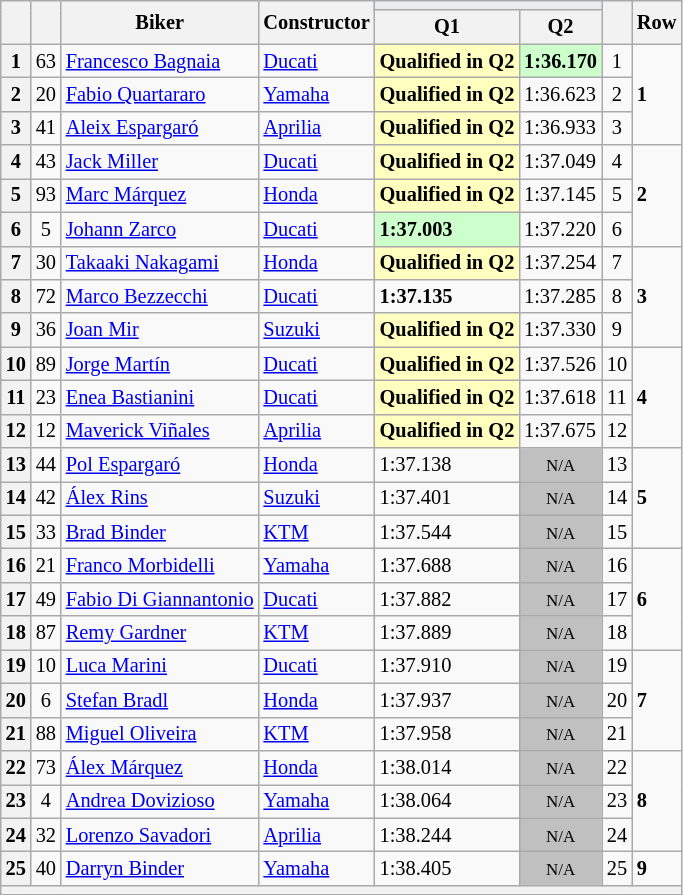<table class="wikitable sortable" style="font-size: 85%;">
<tr>
<th rowspan="2"></th>
<th rowspan="2"></th>
<th rowspan="2">Biker</th>
<th rowspan="2">Constructor</th>
<th colspan="2" style="background:#eaecf0; text-align:center;"></th>
<th rowspan="2"></th>
<th rowspan="2">Row</th>
</tr>
<tr>
<th scope="col">Q1</th>
<th scope="col">Q2</th>
</tr>
<tr>
<th scope="row">1</th>
<td align="center">63</td>
<td> <a href='#'>Francesco Bagnaia</a></td>
<td><a href='#'>Ducati</a></td>
<td style="background:#ffffbf;"><strong>Qualified in Q2</strong></td>
<td style="background:#ccffcc;"><strong>1:36.170</strong></td>
<td align="center">1</td>
<td rowspan="3"><strong>1</strong></td>
</tr>
<tr>
<th scope="row">2</th>
<td align="center">20</td>
<td> <a href='#'>Fabio Quartararo</a></td>
<td><a href='#'>Yamaha</a></td>
<td style="background:#ffffbf;"><strong>Qualified in Q2</strong></td>
<td>1:36.623</td>
<td align="center">2</td>
</tr>
<tr>
<th scope="row">3</th>
<td align="center">41</td>
<td> <a href='#'>Aleix Espargaró</a></td>
<td><a href='#'>Aprilia</a></td>
<td style="background:#ffffbf;"><strong>Qualified in Q2</strong></td>
<td>1:36.933</td>
<td align="center">3</td>
</tr>
<tr>
<th scope="row">4</th>
<td align="center">43</td>
<td> <a href='#'>Jack Miller</a></td>
<td><a href='#'>Ducati</a></td>
<td style="background:#ffffbf;"><strong>Qualified in Q2</strong></td>
<td>1:37.049</td>
<td align="center">4</td>
<td rowspan="3"><strong>2</strong></td>
</tr>
<tr>
<th scope="row">5</th>
<td align="center">93</td>
<td> <a href='#'>Marc Márquez</a></td>
<td><a href='#'>Honda</a></td>
<td style="background:#ffffbf;"><strong>Qualified in Q2</strong></td>
<td>1:37.145</td>
<td align="center">5</td>
</tr>
<tr>
<th scope="row">6</th>
<td align="center">5</td>
<td> <a href='#'>Johann Zarco</a></td>
<td><a href='#'>Ducati</a></td>
<td style="background:#ccffcc;"><strong>1:37.003</strong></td>
<td>1:37.220</td>
<td align="center">6</td>
</tr>
<tr>
<th scope="row">7</th>
<td align="center">30</td>
<td> <a href='#'>Takaaki Nakagami</a></td>
<td><a href='#'>Honda</a></td>
<td style="background:#ffffbf;"><strong>Qualified in Q2</strong></td>
<td>1:37.254</td>
<td align="center">7</td>
<td rowspan="3"><strong>3</strong></td>
</tr>
<tr>
<th scope="row">8</th>
<td align="center">72</td>
<td> <a href='#'>Marco Bezzecchi</a></td>
<td><a href='#'>Ducati</a></td>
<td><strong>1:37.135</strong></td>
<td>1:37.285</td>
<td align="center">8</td>
</tr>
<tr>
<th scope="row">9</th>
<td align="center">36</td>
<td> <a href='#'>Joan Mir</a></td>
<td><a href='#'>Suzuki</a></td>
<td style="background:#ffffbf;"><strong>Qualified in Q2</strong></td>
<td>1:37.330</td>
<td align="center">9</td>
</tr>
<tr>
<th scope="row">10</th>
<td align="center">89</td>
<td> <a href='#'>Jorge Martín</a></td>
<td><a href='#'>Ducati</a></td>
<td style="background:#ffffbf;"><strong>Qualified in Q2</strong></td>
<td>1:37.526</td>
<td align="center">10</td>
<td rowspan="3"><strong>4</strong></td>
</tr>
<tr>
<th scope="row">11</th>
<td align="center">23</td>
<td> <a href='#'>Enea Bastianini</a></td>
<td><a href='#'>Ducati</a></td>
<td style="background:#ffffbf;"><strong>Qualified in Q2</strong></td>
<td>1:37.618</td>
<td align="center">11</td>
</tr>
<tr>
<th scope="row">12</th>
<td align="center">12</td>
<td> <a href='#'>Maverick Viñales</a></td>
<td><a href='#'>Aprilia</a></td>
<td style="background:#ffffbf;"><strong>Qualified in Q2</strong></td>
<td>1:37.675</td>
<td align="center">12</td>
</tr>
<tr>
<th scope="row">13</th>
<td align="center">44</td>
<td> <a href='#'>Pol Espargaró</a></td>
<td><a href='#'>Honda</a></td>
<td>1:37.138</td>
<td style="background: silver" align="center" data-sort-value="13"><small>N/A</small></td>
<td align="center">13</td>
<td rowspan="3"><strong>5</strong></td>
</tr>
<tr>
<th scope="row">14</th>
<td align="center">42</td>
<td> <a href='#'>Álex Rins</a></td>
<td><a href='#'>Suzuki</a></td>
<td>1:37.401</td>
<td style="background: silver" align="center" data-sort-value="14"><small>N/A</small></td>
<td align="center">14</td>
</tr>
<tr>
<th scope="row">15</th>
<td align="center">33</td>
<td> <a href='#'>Brad Binder</a></td>
<td><a href='#'>KTM</a></td>
<td>1:37.544</td>
<td style="background: silver" align="center" data-sort-value="15"><small>N/A</small></td>
<td align="center">15</td>
</tr>
<tr>
<th scope="row">16</th>
<td align="center">21</td>
<td> <a href='#'>Franco Morbidelli</a></td>
<td><a href='#'>Yamaha</a></td>
<td>1:37.688</td>
<td style="background: silver" align="center" data-sort-value="16"><small>N/A</small></td>
<td align="center">16</td>
<td rowspan="3"><strong>6</strong></td>
</tr>
<tr>
<th scope="row">17</th>
<td align="center">49</td>
<td> <a href='#'>Fabio Di Giannantonio</a></td>
<td><a href='#'>Ducati</a></td>
<td>1:37.882</td>
<td style="background: silver" align="center" data-sort-value="17"><small>N/A</small></td>
<td align="center">17</td>
</tr>
<tr>
<th scope="row">18</th>
<td align="center">87</td>
<td> <a href='#'>Remy Gardner</a></td>
<td><a href='#'>KTM</a></td>
<td>1:37.889</td>
<td style="background: silver" align="center" data-sort-value="18"><small>N/A</small></td>
<td align="center">18</td>
</tr>
<tr>
<th scope="row">19</th>
<td align="center">10</td>
<td> <a href='#'>Luca Marini</a></td>
<td><a href='#'>Ducati</a></td>
<td>1:37.910</td>
<td style="background: silver" align="center" data-sort-value="19"><small>N/A</small></td>
<td align="center">19</td>
<td rowspan="3"><strong>7</strong></td>
</tr>
<tr>
<th scope="row">20</th>
<td align="center">6</td>
<td> <a href='#'>Stefan Bradl</a></td>
<td><a href='#'>Honda</a></td>
<td>1:37.937</td>
<td style="background: silver" align="center" data-sort-value="20"><small>N/A</small></td>
<td align="center">20</td>
</tr>
<tr>
<th scope="row">21</th>
<td align="center">88</td>
<td> <a href='#'>Miguel Oliveira</a></td>
<td><a href='#'>KTM</a></td>
<td>1:37.958</td>
<td style="background: silver" align="center" data-sort-value="21"><small>N/A</small></td>
<td align="center">21</td>
</tr>
<tr>
<th scope="row">22</th>
<td align="center">73</td>
<td> <a href='#'>Álex Márquez</a></td>
<td><a href='#'>Honda</a></td>
<td>1:38.014</td>
<td style="background: silver" align="center" data-sort-value="22"><small>N/A</small></td>
<td align="center">22</td>
<td rowspan="3"><strong>8</strong></td>
</tr>
<tr>
<th scope="row">23</th>
<td align="center">4</td>
<td> <a href='#'>Andrea Dovizioso</a></td>
<td><a href='#'>Yamaha</a></td>
<td>1:38.064</td>
<td style="background: silver" align="center" data-sort-value="23"><small>N/A</small></td>
<td align="center">23</td>
</tr>
<tr>
<th scope="row">24</th>
<td align="center">32</td>
<td> <a href='#'>Lorenzo Savadori</a></td>
<td><a href='#'>Aprilia</a></td>
<td>1:38.244</td>
<td style="background: silver" align="center" data-sort-value="24"><small>N/A</small></td>
<td align="center">24</td>
</tr>
<tr>
<th scope="row">25</th>
<td align="center">40</td>
<td> <a href='#'>Darryn Binder</a></td>
<td><a href='#'>Yamaha</a></td>
<td>1:38.405</td>
<td style="background: silver" align="center" data-sort-value="24"><small>N/A</small></td>
<td align="center">25</td>
<td><strong>9</strong></td>
</tr>
<tr>
<th colspan="8"></th>
</tr>
<tr>
</tr>
</table>
